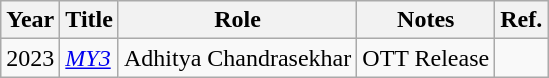<table class="wikitable">
<tr>
<th>Year</th>
<th>Title</th>
<th>Role</th>
<th class="unsortable">Notes</th>
<th class="unsortable">Ref.</th>
</tr>
<tr>
<td>2023</td>
<td><em><a href='#'>MY3</a></em></td>
<td>Adhitya Chandrasekhar</td>
<td>OTT Release</td>
<td></td>
</tr>
</table>
